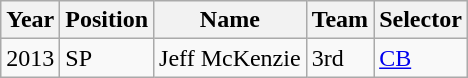<table class="wikitable">
<tr>
<th>Year</th>
<th>Position</th>
<th>Name</th>
<th>Team</th>
<th>Selector</th>
</tr>
<tr>
<td>2013</td>
<td>SP</td>
<td>Jeff McKenzie</td>
<td>3rd</td>
<td><a href='#'>CB</a></td>
</tr>
</table>
